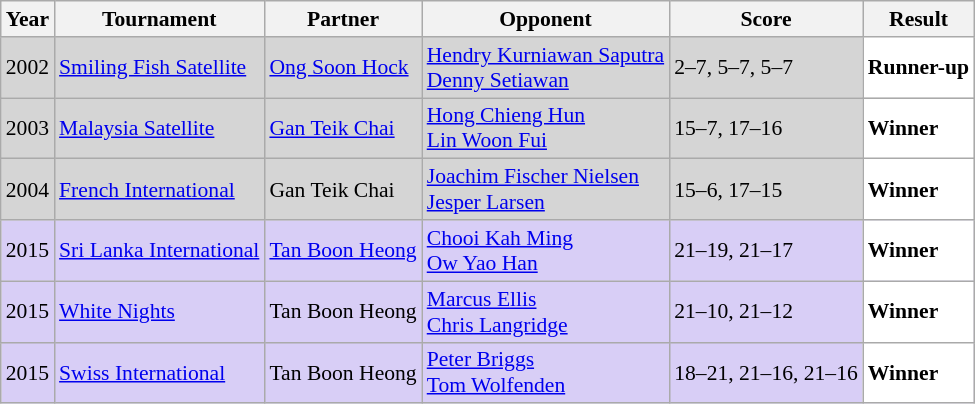<table class="sortable wikitable" style="font-size: 90%;">
<tr>
<th>Year</th>
<th>Tournament</th>
<th>Partner</th>
<th>Opponent</th>
<th>Score</th>
<th>Result</th>
</tr>
<tr style="background:#D5D5D5">
<td align="center">2002</td>
<td align="left"><a href='#'>Smiling Fish Satellite</a></td>
<td align="left"> <a href='#'>Ong Soon Hock</a></td>
<td align="left"> <a href='#'>Hendry Kurniawan Saputra</a> <br>  <a href='#'>Denny Setiawan</a></td>
<td align="left">2–7, 5–7, 5–7</td>
<td style="text-align:left; background:white"> <strong>Runner-up</strong></td>
</tr>
<tr style="background:#D5D5D5">
<td align="center">2003</td>
<td align="left"><a href='#'>Malaysia Satellite</a></td>
<td align="left"> <a href='#'>Gan Teik Chai</a></td>
<td align="left"> <a href='#'>Hong Chieng Hun</a> <br>  <a href='#'>Lin Woon Fui</a></td>
<td align="left">15–7, 17–16</td>
<td style="text-align:left; background:white"> <strong>Winner</strong></td>
</tr>
<tr style="background:#D5D5D5">
<td align="center">2004</td>
<td align="left"><a href='#'>French International</a></td>
<td align="left"> Gan Teik Chai</td>
<td align="left"> <a href='#'>Joachim Fischer Nielsen</a> <br>  <a href='#'>Jesper Larsen</a></td>
<td align="left">15–6, 17–15</td>
<td style="text-align:left; background:white"> <strong>Winner</strong></td>
</tr>
<tr style="background:#D8CEF6">
<td align="center">2015</td>
<td align="left"><a href='#'>Sri Lanka International</a></td>
<td align="left"> <a href='#'>Tan Boon Heong</a></td>
<td align="left"> <a href='#'>Chooi Kah Ming</a> <br>  <a href='#'>Ow Yao Han</a></td>
<td align="left">21–19, 21–17</td>
<td style="text-align:left; background:white"> <strong>Winner</strong></td>
</tr>
<tr style="background:#D8CEF6">
<td align="center">2015</td>
<td align="left"><a href='#'>White Nights</a></td>
<td align="left"> Tan Boon Heong</td>
<td align="left"> <a href='#'>Marcus Ellis</a> <br>  <a href='#'>Chris Langridge</a></td>
<td align="left">21–10, 21–12</td>
<td style="text-align:left; background:white"> <strong>Winner</strong></td>
</tr>
<tr style="background:#D8CEF6">
<td align="center">2015</td>
<td align="left"><a href='#'>Swiss International</a></td>
<td align="left"> Tan Boon Heong</td>
<td align="left"> <a href='#'>Peter Briggs</a> <br>  <a href='#'>Tom Wolfenden</a></td>
<td align="left">18–21, 21–16, 21–16</td>
<td style="text-align:left; background:white"> <strong>Winner</strong></td>
</tr>
</table>
